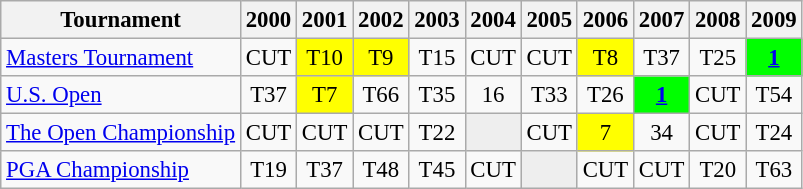<table class="wikitable" style="font-size:95%;text-align:center;">
<tr>
<th>Tournament</th>
<th>2000</th>
<th>2001</th>
<th>2002</th>
<th>2003</th>
<th>2004</th>
<th>2005</th>
<th>2006</th>
<th>2007</th>
<th>2008</th>
<th>2009</th>
</tr>
<tr>
<td align=left><a href='#'>Masters Tournament</a></td>
<td>CUT</td>
<td style="background:yellow;">T10</td>
<td style="background:yellow;">T9</td>
<td>T15</td>
<td>CUT</td>
<td>CUT</td>
<td style="background:yellow;">T8</td>
<td>T37</td>
<td>T25</td>
<td style="background:#00ff00;"><strong><a href='#'>1</a></strong></td>
</tr>
<tr>
<td align=left><a href='#'>U.S. Open</a></td>
<td>T37</td>
<td style="background:yellow;">T7</td>
<td>T66</td>
<td>T35</td>
<td>16</td>
<td>T33</td>
<td>T26</td>
<td style="background:#00ff00;"><strong><a href='#'>1</a></strong></td>
<td>CUT</td>
<td>T54</td>
</tr>
<tr>
<td align=left><a href='#'>The Open Championship</a></td>
<td>CUT</td>
<td>CUT</td>
<td>CUT</td>
<td>T22</td>
<td style="background:#eeeeee;"></td>
<td>CUT</td>
<td style="background:yellow;">7</td>
<td>34</td>
<td>CUT</td>
<td>T24</td>
</tr>
<tr>
<td align=left><a href='#'>PGA Championship</a></td>
<td>T19</td>
<td>T37</td>
<td>T48</td>
<td>T45</td>
<td>CUT</td>
<td style="background:#eeeeee;"></td>
<td>CUT</td>
<td>CUT</td>
<td>T20</td>
<td>T63</td>
</tr>
</table>
